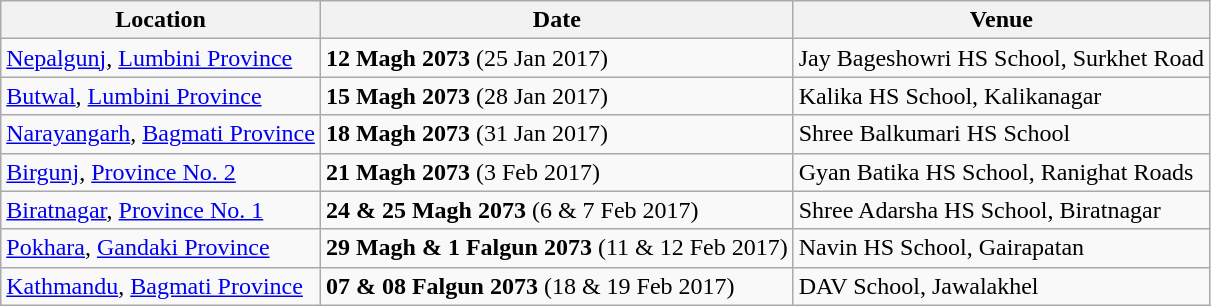<table class="wikitable">
<tr>
<th>Location</th>
<th>Date</th>
<th>Venue</th>
</tr>
<tr>
<td><a href='#'>Nepalgunj</a>, <a href='#'>Lumbini Province</a></td>
<td><strong>12 Magh 2073</strong> (25 Jan 2017)</td>
<td>Jay Bageshowri HS School, Surkhet Road</td>
</tr>
<tr>
<td><a href='#'>Butwal</a>, <a href='#'>Lumbini Province</a></td>
<td><strong>15 Magh 2073</strong>  (28 Jan 2017)</td>
<td>Kalika HS School, Kalikanagar</td>
</tr>
<tr>
<td><a href='#'>Narayangarh</a>, <a href='#'>Bagmati Province</a></td>
<td><strong>18 Magh 2073</strong>  (31 Jan 2017)</td>
<td>Shree Balkumari HS School</td>
</tr>
<tr>
<td><a href='#'>Birgunj</a>, <a href='#'>Province No. 2</a></td>
<td><strong>21 Magh 2073</strong>  (3 Feb 2017)</td>
<td>Gyan Batika HS School, Ranighat Roads</td>
</tr>
<tr>
<td><a href='#'>Biratnagar</a>, <a href='#'>Province No. 1</a></td>
<td><strong>24 & 25 Magh 2073</strong>  (6 & 7 Feb 2017)</td>
<td>Shree Adarsha HS School, Biratnagar</td>
</tr>
<tr>
<td><a href='#'>Pokhara</a>, <a href='#'>Gandaki Province</a></td>
<td><strong>29 Magh & 1 Falgun 2073</strong>  (11 & 12 Feb 2017)</td>
<td>Navin HS School, Gairapatan</td>
</tr>
<tr>
<td><a href='#'>Kathmandu</a>, <a href='#'>Bagmati Province</a></td>
<td><strong>07 & 08 Falgun 2073</strong>  (18 & 19 Feb 2017)</td>
<td>DAV School, Jawalakhel</td>
</tr>
</table>
